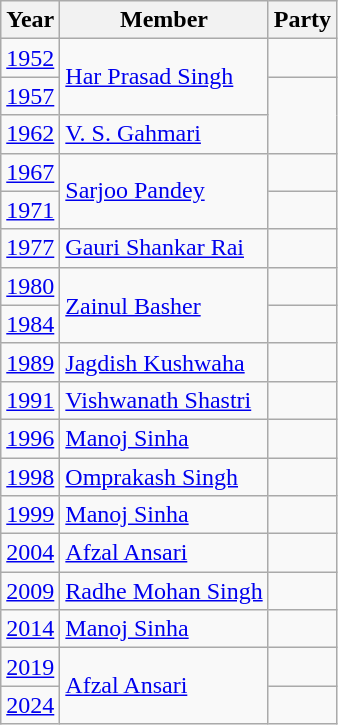<table class="wikitable sortable">
<tr>
<th>Year</th>
<th>Member</th>
<th colspan="2">Party</th>
</tr>
<tr>
<td><a href='#'>1952</a></td>
<td rowspan="2"><a href='#'>Har Prasad Singh</a></td>
<td></td>
</tr>
<tr>
<td><a href='#'>1957</a></td>
</tr>
<tr>
<td><a href='#'>1962</a></td>
<td><a href='#'>V. S. Gahmari</a></td>
</tr>
<tr>
<td><a href='#'>1967</a></td>
<td rowspan="2"><a href='#'>Sarjoo Pandey</a></td>
<td></td>
</tr>
<tr>
<td><a href='#'>1971</a></td>
</tr>
<tr>
<td><a href='#'>1977</a></td>
<td><a href='#'>Gauri Shankar Rai</a></td>
<td></td>
</tr>
<tr>
<td><a href='#'>1980</a></td>
<td rowspan="2"><a href='#'>Zainul Basher</a></td>
<td></td>
</tr>
<tr>
<td><a href='#'>1984</a></td>
<td></td>
</tr>
<tr>
<td><a href='#'>1989</a></td>
<td><a href='#'>Jagdish Kushwaha</a></td>
<td></td>
</tr>
<tr>
<td><a href='#'>1991</a></td>
<td><a href='#'>Vishwanath Shastri</a></td>
<td></td>
</tr>
<tr>
<td><a href='#'>1996</a></td>
<td><a href='#'>Manoj Sinha</a></td>
<td></td>
</tr>
<tr>
<td><a href='#'>1998</a></td>
<td><a href='#'>Omprakash Singh</a></td>
<td></td>
</tr>
<tr>
<td><a href='#'>1999</a></td>
<td><a href='#'>Manoj Sinha</a></td>
<td></td>
</tr>
<tr>
<td><a href='#'>2004</a></td>
<td><a href='#'>Afzal Ansari</a></td>
<td></td>
</tr>
<tr>
<td><a href='#'>2009</a></td>
<td><a href='#'>Radhe Mohan Singh</a></td>
</tr>
<tr>
<td><a href='#'>2014</a></td>
<td><a href='#'>Manoj Sinha</a></td>
<td></td>
</tr>
<tr>
<td><a href='#'>2019</a></td>
<td rowspan="2"><a href='#'>Afzal Ansari</a></td>
<td></td>
</tr>
<tr>
<td><a href='#'>2024</a></td>
<td></td>
</tr>
</table>
